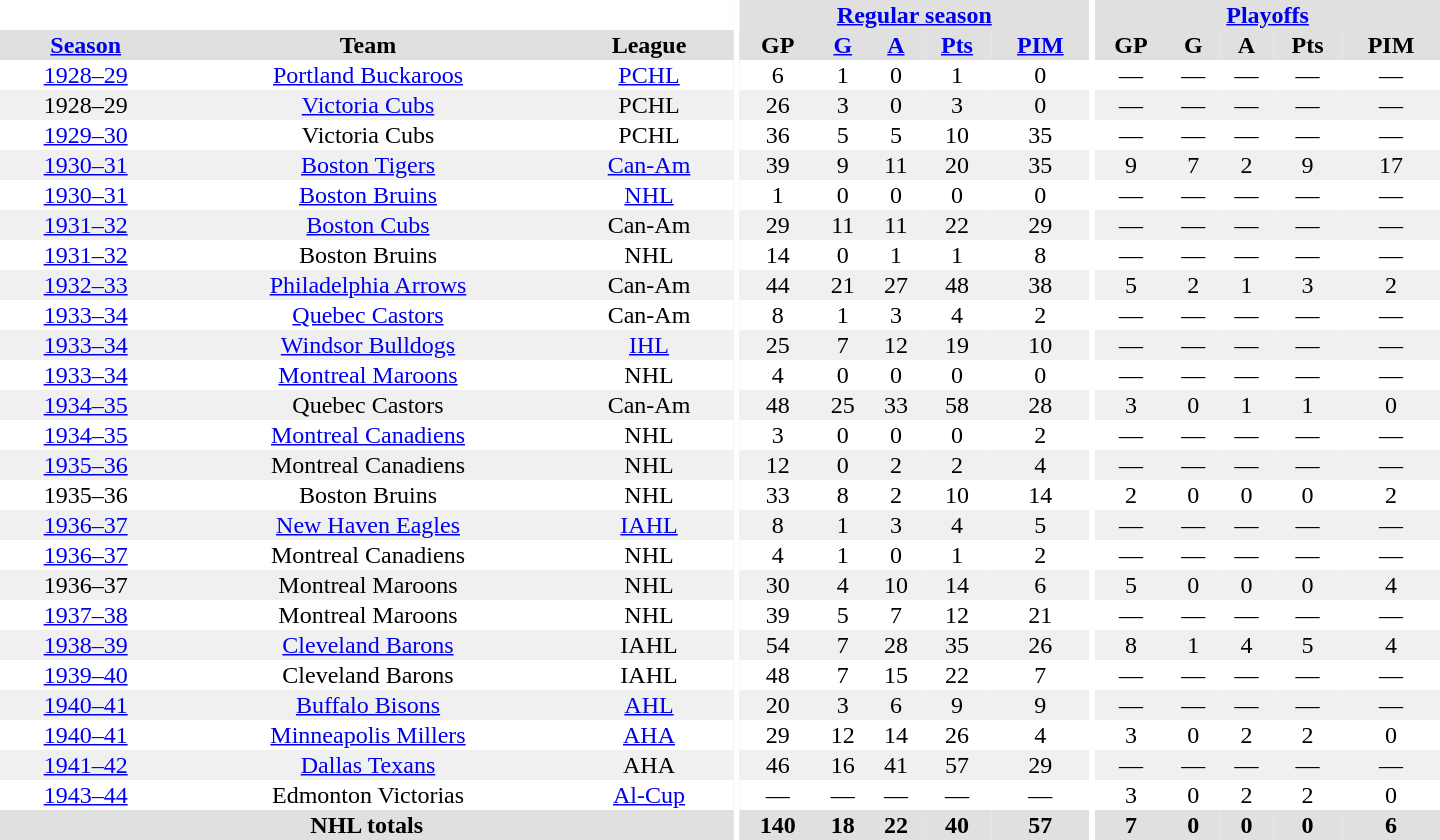<table border="0" cellpadding="1" cellspacing="0" style="text-align:center; width:60em">
<tr bgcolor="#e0e0e0">
<th colspan="3" bgcolor="#ffffff"></th>
<th rowspan="100" bgcolor="#ffffff"></th>
<th colspan="5"><a href='#'>Regular season</a></th>
<th rowspan="100" bgcolor="#ffffff"></th>
<th colspan="5"><a href='#'>Playoffs</a></th>
</tr>
<tr bgcolor="#e0e0e0">
<th><a href='#'>Season</a></th>
<th>Team</th>
<th>League</th>
<th>GP</th>
<th><a href='#'>G</a></th>
<th><a href='#'>A</a></th>
<th><a href='#'>Pts</a></th>
<th><a href='#'>PIM</a></th>
<th>GP</th>
<th>G</th>
<th>A</th>
<th>Pts</th>
<th>PIM</th>
</tr>
<tr>
<td><a href='#'>1928–29</a></td>
<td><a href='#'>Portland Buckaroos</a></td>
<td><a href='#'>PCHL</a></td>
<td>6</td>
<td>1</td>
<td>0</td>
<td>1</td>
<td>0</td>
<td>—</td>
<td>—</td>
<td>—</td>
<td>—</td>
<td>—</td>
</tr>
<tr bgcolor="#f0f0f0">
<td>1928–29</td>
<td><a href='#'>Victoria Cubs</a></td>
<td>PCHL</td>
<td>26</td>
<td>3</td>
<td>0</td>
<td>3</td>
<td>0</td>
<td>—</td>
<td>—</td>
<td>—</td>
<td>—</td>
<td>—</td>
</tr>
<tr>
<td><a href='#'>1929–30</a></td>
<td>Victoria Cubs</td>
<td>PCHL</td>
<td>36</td>
<td>5</td>
<td>5</td>
<td>10</td>
<td>35</td>
<td>—</td>
<td>—</td>
<td>—</td>
<td>—</td>
<td>—</td>
</tr>
<tr bgcolor="#f0f0f0">
<td><a href='#'>1930–31</a></td>
<td><a href='#'>Boston Tigers</a></td>
<td><a href='#'>Can-Am</a></td>
<td>39</td>
<td>9</td>
<td>11</td>
<td>20</td>
<td>35</td>
<td>9</td>
<td>7</td>
<td>2</td>
<td>9</td>
<td>17</td>
</tr>
<tr>
<td><a href='#'>1930–31</a></td>
<td><a href='#'>Boston Bruins</a></td>
<td><a href='#'>NHL</a></td>
<td>1</td>
<td>0</td>
<td>0</td>
<td>0</td>
<td>0</td>
<td>—</td>
<td>—</td>
<td>—</td>
<td>—</td>
<td>—</td>
</tr>
<tr bgcolor="#f0f0f0">
<td><a href='#'>1931–32</a></td>
<td><a href='#'>Boston Cubs</a></td>
<td>Can-Am</td>
<td>29</td>
<td>11</td>
<td>11</td>
<td>22</td>
<td>29</td>
<td>—</td>
<td>—</td>
<td>—</td>
<td>—</td>
<td>—</td>
</tr>
<tr>
<td><a href='#'>1931–32</a></td>
<td>Boston Bruins</td>
<td>NHL</td>
<td>14</td>
<td>0</td>
<td>1</td>
<td>1</td>
<td>8</td>
<td>—</td>
<td>—</td>
<td>—</td>
<td>—</td>
<td>—</td>
</tr>
<tr bgcolor="#f0f0f0">
<td><a href='#'>1932–33</a></td>
<td><a href='#'>Philadelphia Arrows</a></td>
<td>Can-Am</td>
<td>44</td>
<td>21</td>
<td>27</td>
<td>48</td>
<td>38</td>
<td>5</td>
<td>2</td>
<td>1</td>
<td>3</td>
<td>2</td>
</tr>
<tr>
<td><a href='#'>1933–34</a></td>
<td><a href='#'>Quebec Castors</a></td>
<td>Can-Am</td>
<td>8</td>
<td>1</td>
<td>3</td>
<td>4</td>
<td>2</td>
<td>—</td>
<td>—</td>
<td>—</td>
<td>—</td>
<td>—</td>
</tr>
<tr bgcolor="#f0f0f0">
<td><a href='#'>1933–34</a></td>
<td><a href='#'>Windsor Bulldogs</a></td>
<td><a href='#'>IHL</a></td>
<td>25</td>
<td>7</td>
<td>12</td>
<td>19</td>
<td>10</td>
<td>—</td>
<td>—</td>
<td>—</td>
<td>—</td>
<td>—</td>
</tr>
<tr>
<td><a href='#'>1933–34</a></td>
<td><a href='#'>Montreal Maroons</a></td>
<td>NHL</td>
<td>4</td>
<td>0</td>
<td>0</td>
<td>0</td>
<td>0</td>
<td>—</td>
<td>—</td>
<td>—</td>
<td>—</td>
<td>—</td>
</tr>
<tr bgcolor="#f0f0f0">
<td><a href='#'>1934–35</a></td>
<td>Quebec Castors</td>
<td>Can-Am</td>
<td>48</td>
<td>25</td>
<td>33</td>
<td>58</td>
<td>28</td>
<td>3</td>
<td>0</td>
<td>1</td>
<td>1</td>
<td>0</td>
</tr>
<tr>
<td><a href='#'>1934–35</a></td>
<td><a href='#'>Montreal Canadiens</a></td>
<td>NHL</td>
<td>3</td>
<td>0</td>
<td>0</td>
<td>0</td>
<td>2</td>
<td>—</td>
<td>—</td>
<td>—</td>
<td>—</td>
<td>—</td>
</tr>
<tr bgcolor="#f0f0f0">
<td><a href='#'>1935–36</a></td>
<td>Montreal Canadiens</td>
<td>NHL</td>
<td>12</td>
<td>0</td>
<td>2</td>
<td>2</td>
<td>4</td>
<td>—</td>
<td>—</td>
<td>—</td>
<td>—</td>
<td>—</td>
</tr>
<tr>
<td>1935–36</td>
<td>Boston Bruins</td>
<td>NHL</td>
<td>33</td>
<td>8</td>
<td>2</td>
<td>10</td>
<td>14</td>
<td>2</td>
<td>0</td>
<td>0</td>
<td>0</td>
<td>2</td>
</tr>
<tr bgcolor="#f0f0f0">
<td><a href='#'>1936–37</a></td>
<td><a href='#'>New Haven Eagles</a></td>
<td><a href='#'>IAHL</a></td>
<td>8</td>
<td>1</td>
<td>3</td>
<td>4</td>
<td>5</td>
<td>—</td>
<td>—</td>
<td>—</td>
<td>—</td>
<td>—</td>
</tr>
<tr>
<td><a href='#'>1936–37</a></td>
<td>Montreal Canadiens</td>
<td>NHL</td>
<td>4</td>
<td>1</td>
<td>0</td>
<td>1</td>
<td>2</td>
<td>—</td>
<td>—</td>
<td>—</td>
<td>—</td>
<td>—</td>
</tr>
<tr bgcolor="#f0f0f0">
<td>1936–37</td>
<td>Montreal Maroons</td>
<td>NHL</td>
<td>30</td>
<td>4</td>
<td>10</td>
<td>14</td>
<td>6</td>
<td>5</td>
<td>0</td>
<td>0</td>
<td>0</td>
<td>4</td>
</tr>
<tr>
<td><a href='#'>1937–38</a></td>
<td>Montreal Maroons</td>
<td>NHL</td>
<td>39</td>
<td>5</td>
<td>7</td>
<td>12</td>
<td>21</td>
<td>—</td>
<td>—</td>
<td>—</td>
<td>—</td>
<td>—</td>
</tr>
<tr bgcolor="#f0f0f0">
<td><a href='#'>1938–39</a></td>
<td><a href='#'>Cleveland Barons</a></td>
<td>IAHL</td>
<td>54</td>
<td>7</td>
<td>28</td>
<td>35</td>
<td>26</td>
<td>8</td>
<td>1</td>
<td>4</td>
<td>5</td>
<td>4</td>
</tr>
<tr>
<td><a href='#'>1939–40</a></td>
<td>Cleveland Barons</td>
<td>IAHL</td>
<td>48</td>
<td>7</td>
<td>15</td>
<td>22</td>
<td>7</td>
<td>—</td>
<td>—</td>
<td>—</td>
<td>—</td>
<td>—</td>
</tr>
<tr bgcolor="#f0f0f0">
<td><a href='#'>1940–41</a></td>
<td><a href='#'>Buffalo Bisons</a></td>
<td><a href='#'>AHL</a></td>
<td>20</td>
<td>3</td>
<td>6</td>
<td>9</td>
<td>9</td>
<td>—</td>
<td>—</td>
<td>—</td>
<td>—</td>
<td>—</td>
</tr>
<tr>
<td><a href='#'>1940–41</a></td>
<td><a href='#'>Minneapolis Millers</a></td>
<td><a href='#'>AHA</a></td>
<td>29</td>
<td>12</td>
<td>14</td>
<td>26</td>
<td>4</td>
<td>3</td>
<td>0</td>
<td>2</td>
<td>2</td>
<td>0</td>
</tr>
<tr bgcolor="#f0f0f0">
<td><a href='#'>1941–42</a></td>
<td><a href='#'>Dallas Texans</a></td>
<td>AHA</td>
<td>46</td>
<td>16</td>
<td>41</td>
<td>57</td>
<td>29</td>
<td>—</td>
<td>—</td>
<td>—</td>
<td>—</td>
<td>—</td>
</tr>
<tr>
<td><a href='#'>1943–44</a></td>
<td>Edmonton Victorias</td>
<td><a href='#'>Al-Cup</a></td>
<td>—</td>
<td>—</td>
<td>—</td>
<td>—</td>
<td>—</td>
<td>3</td>
<td>0</td>
<td>2</td>
<td>2</td>
<td>0</td>
</tr>
<tr bgcolor="#e0e0e0">
<th colspan="3">NHL totals</th>
<th>140</th>
<th>18</th>
<th>22</th>
<th>40</th>
<th>57</th>
<th>7</th>
<th>0</th>
<th>0</th>
<th>0</th>
<th>6</th>
</tr>
</table>
